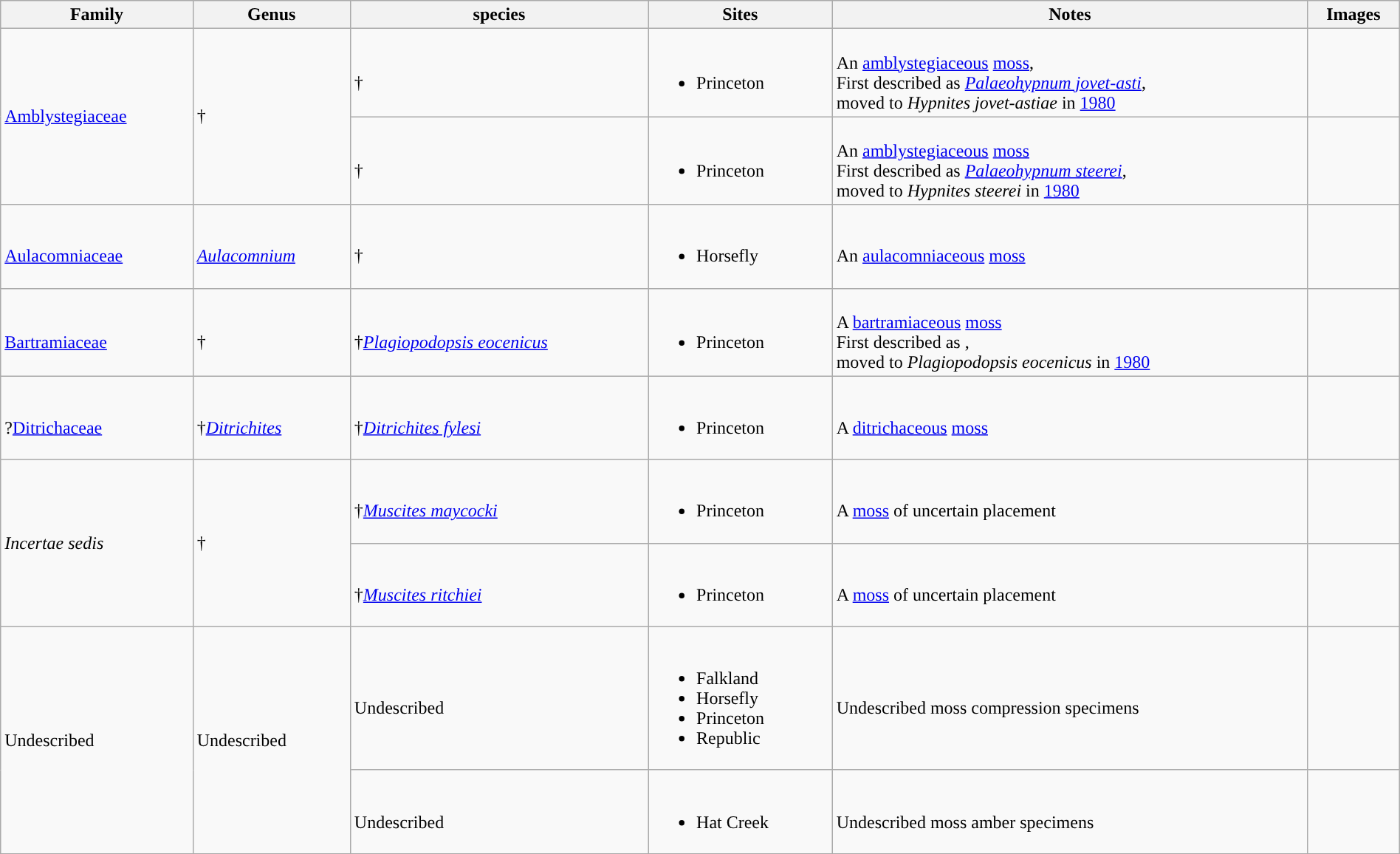<table class="wikitable sortable mw-collapsible" style="margin:auto; width:100%">
<tr>
<th>Family</th>
<th>Genus</th>
<th>species</th>
<th>Sites</th>
<th>Notes</th>
<th>Images</th>
</tr>
<tr>
<td rowspan=2><a href='#'>Amblystegiaceae</a></td>
<td rowspan=2>†</td>
<td><br>†</td>
<td><br><ul><li>Princeton</li></ul></td>
<td><br>An <a href='#'>amblystegiaceous</a> <a href='#'>moss</a>, <br> First described as <em><a href='#'>Palaeohypnum jovet-asti</a></em>,<br> moved to <em>Hypnites jovet-astiae</em> in <a href='#'>1980</a></td>
<td></td>
</tr>
<tr>
<td><br>†</td>
<td><br><ul><li>Princeton</li></ul></td>
<td><br>An <a href='#'>amblystegiaceous</a> <a href='#'>moss</a><br> First described as <em><a href='#'>Palaeohypnum steerei</a></em>,<br> moved to <em>Hypnites steerei</em> in <a href='#'>1980</a></td>
<td></td>
</tr>
<tr>
<td><br><a href='#'>Aulacomniaceae</a></td>
<td><br><em><a href='#'>Aulacomnium</a></em></td>
<td><br>†</td>
<td><br><ul><li>Horsefly</li></ul></td>
<td><br>An <a href='#'>aulacomniaceous</a> <a href='#'>moss</a></td>
<td></td>
</tr>
<tr>
<td><br><a href='#'>Bartramiaceae</a></td>
<td><br>†</td>
<td><br>†<em><a href='#'>Plagiopodopsis eocenicus</a></em></td>
<td><br><ul><li>Princeton</li></ul></td>
<td><br>A <a href='#'>bartramiaceous</a> <a href='#'>moss</a><br> First described as ,<br> moved to <em>Plagiopodopsis eocenicus</em> in <a href='#'>1980</a></td>
<td></td>
</tr>
<tr>
<td><br>?<a href='#'>Ditrichaceae</a></td>
<td><br>†<em><a href='#'>Ditrichites</a></em></td>
<td><br>†<em><a href='#'>Ditrichites fylesi</a></em></td>
<td><br><ul><li>Princeton</li></ul></td>
<td><br>A <a href='#'>ditrichaceous</a> <a href='#'>moss</a></td>
<td></td>
</tr>
<tr>
<td rowspan=2><em>Incertae sedis</em></td>
<td rowspan=2>†</td>
<td><br>†<em><a href='#'>Muscites maycocki</a></em></td>
<td><br><ul><li>Princeton</li></ul></td>
<td><br>A <a href='#'>moss</a> of uncertain placement</td>
<td></td>
</tr>
<tr>
<td><br>†<em><a href='#'>Muscites ritchiei</a></em></td>
<td><br><ul><li>Princeton</li></ul></td>
<td><br>A <a href='#'>moss</a> of uncertain placement</td>
<td></td>
</tr>
<tr>
<td rowspan=2>Undescribed</td>
<td rowspan=2>Undescribed</td>
<td><br>Undescribed</td>
<td><br><ul><li>Falkland</li><li>Horsefly</li><li>Princeton</li><li>Republic</li></ul></td>
<td><br>Undescribed moss compression specimens</td>
<td><br></td>
</tr>
<tr>
<td><br>Undescribed</td>
<td><br><ul><li>Hat Creek</li></ul></td>
<td><br>Undescribed moss amber specimens</td>
<td></td>
</tr>
<tr>
</tr>
</table>
